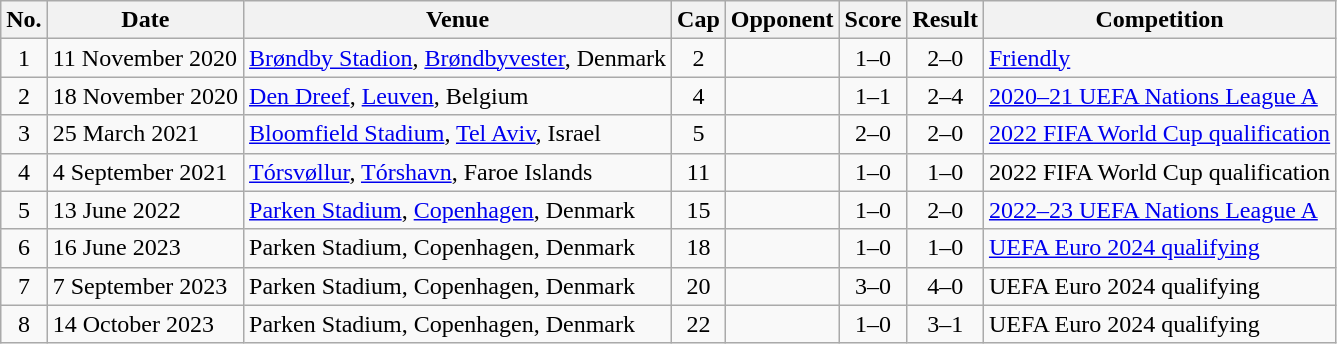<table class="wikitable sortable">
<tr>
<th scope="col">No.</th>
<th scope="col">Date</th>
<th scope="col">Venue</th>
<th scope="col">Cap</th>
<th scope="col">Opponent</th>
<th scope="col">Score</th>
<th scope="col">Result</th>
<th scope="col">Competition</th>
</tr>
<tr>
<td align="center">1</td>
<td>11 November 2020</td>
<td><a href='#'>Brøndby Stadion</a>, <a href='#'>Brøndbyvester</a>, Denmark</td>
<td align="center">2</td>
<td></td>
<td align="center">1–0</td>
<td align="center">2–0</td>
<td><a href='#'>Friendly</a></td>
</tr>
<tr>
<td align="center">2</td>
<td>18 November 2020</td>
<td><a href='#'>Den Dreef</a>, <a href='#'>Leuven</a>, Belgium</td>
<td align="center">4</td>
<td></td>
<td align="center">1–1</td>
<td align="center">2–4</td>
<td><a href='#'>2020–21 UEFA Nations League A</a></td>
</tr>
<tr>
<td align="center">3</td>
<td>25 March 2021</td>
<td><a href='#'>Bloomfield Stadium</a>, <a href='#'>Tel Aviv</a>, Israel</td>
<td align="center">5</td>
<td></td>
<td align="center">2–0</td>
<td align="center">2–0</td>
<td><a href='#'>2022 FIFA World Cup qualification</a></td>
</tr>
<tr>
<td align="center">4</td>
<td>4 September 2021</td>
<td><a href='#'>Tórsvøllur</a>, <a href='#'>Tórshavn</a>, Faroe Islands</td>
<td align="center">11</td>
<td></td>
<td align="center">1–0</td>
<td align="center">1–0</td>
<td>2022 FIFA World Cup qualification</td>
</tr>
<tr>
<td align="center">5</td>
<td>13 June 2022</td>
<td><a href='#'>Parken Stadium</a>, <a href='#'>Copenhagen</a>, Denmark</td>
<td align="center">15</td>
<td></td>
<td align="center">1–0</td>
<td align="center">2–0</td>
<td><a href='#'>2022–23 UEFA Nations League A</a></td>
</tr>
<tr>
<td align="center">6</td>
<td>16 June 2023</td>
<td>Parken Stadium, Copenhagen, Denmark</td>
<td align="center">18</td>
<td></td>
<td align="center">1–0</td>
<td align="center">1–0</td>
<td><a href='#'>UEFA Euro 2024 qualifying</a></td>
</tr>
<tr>
<td align="center">7</td>
<td>7 September 2023</td>
<td>Parken Stadium, Copenhagen, Denmark</td>
<td align="center">20</td>
<td></td>
<td align="center">3–0</td>
<td align="center">4–0</td>
<td>UEFA Euro 2024 qualifying</td>
</tr>
<tr>
<td align="center">8</td>
<td>14 October 2023</td>
<td>Parken Stadium, Copenhagen, Denmark</td>
<td align="center">22</td>
<td></td>
<td align="center">1–0</td>
<td align="center">3–1</td>
<td>UEFA Euro 2024 qualifying</td>
</tr>
</table>
